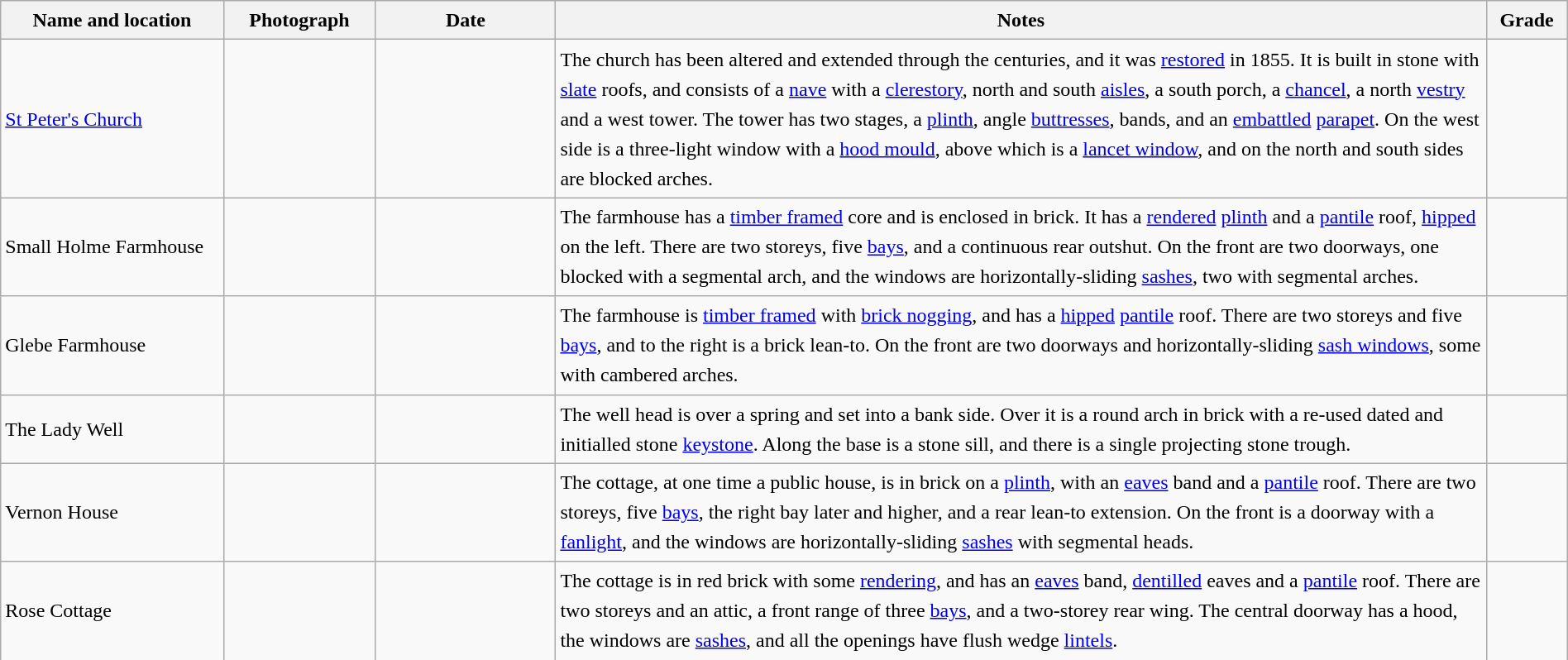<table class="wikitable sortable plainrowheaders" style="width:100%; border:0px; text-align:left; line-height:150%">
<tr>
<th scope="col"  style="width:150px">Name and location</th>
<th scope="col"  style="width:100px" class="unsortable">Photograph</th>
<th scope="col"  style="width:120px">Date</th>
<th scope="col"  style="width:650px" class="unsortable">Notes</th>
<th scope="col"  style="width:50px">Grade</th>
</tr>
<tr>
<td><a href='#'>St Peter's Church</a><br><small></small></td>
<td></td>
<td align="center"></td>
<td>The church has been altered and extended through the centuries, and it was <a href='#'>restored</a> in 1855.  It is built in stone with <a href='#'>slate</a> roofs, and consists of a <a href='#'>nave</a> with a <a href='#'>clerestory</a>, north and south <a href='#'>aisles</a>, a south porch, a <a href='#'>chancel</a>, a north <a href='#'>vestry</a> and a west tower.  The tower has two stages, a <a href='#'>plinth</a>, angle <a href='#'>buttresses</a>, bands, and an <a href='#'>embattled</a> <a href='#'>parapet</a>.  On the west side is a three-light window with a <a href='#'>hood mould</a>, above which is a <a href='#'>lancet window</a>, and on the north and south sides are blocked arches.</td>
<td align="center" ></td>
</tr>
<tr>
<td>Small Holme Farmhouse<br><small></small></td>
<td></td>
<td align="center"></td>
<td>The farmhouse has a <a href='#'>timber framed</a> core and is enclosed in brick.  It has a <a href='#'>rendered</a> <a href='#'>plinth</a> and a <a href='#'>pantile</a> roof, <a href='#'>hipped</a> on the left.  There are two storeys, five <a href='#'>bays</a>, and a continuous rear outshut.  On the front are two doorways, one blocked with a segmental arch, and the windows are horizontally-sliding <a href='#'>sashes</a>, two with segmental arches.</td>
<td align="center" ></td>
</tr>
<tr>
<td>Glebe Farmhouse<br><small></small></td>
<td></td>
<td align="center"></td>
<td>The farmhouse is <a href='#'>timber framed</a> with <a href='#'>brick nogging</a>, and has a <a href='#'>hipped</a> <a href='#'>pantile</a> roof.  There are two storeys and five <a href='#'>bays</a>, and to the right is a brick lean-to.  On the front are two doorways and horizontally-sliding <a href='#'>sash windows</a>, some with cambered arches.</td>
<td align="center" ></td>
</tr>
<tr>
<td>The Lady Well<br><small></small></td>
<td></td>
<td align="center"></td>
<td>The well head is over a spring and set into a bank side.  Over it is a round arch in brick with a re-used dated and initialled stone <a href='#'>keystone</a>.  Along the base is a stone sill, and there is a single projecting stone trough.</td>
<td align="center" ></td>
</tr>
<tr>
<td>Vernon House<br><small></small></td>
<td></td>
<td align="center"></td>
<td>The cottage, at one time a public house, is in brick on a <a href='#'>plinth</a>, with an <a href='#'>eaves</a> band and a <a href='#'>pantile</a> roof.  There are two storeys, five <a href='#'>bays</a>, the right bay later and higher, and a rear lean-to extension. On the front is a doorway with a <a href='#'>fanlight</a>, and the windows are horizontally-sliding <a href='#'>sashes</a> with segmental heads.</td>
<td align="center" ></td>
</tr>
<tr>
<td>Rose Cottage<br><small></small></td>
<td></td>
<td align="center"></td>
<td>The cottage is in red brick with some <a href='#'>rendering</a>, and has an <a href='#'>eaves</a> band, <a href='#'>dentilled</a> eaves and a <a href='#'>pantile</a> roof.  There are two storeys and an attic, a front range of three <a href='#'>bays</a>, and a two-storey rear wing.  The central doorway has a hood, the windows are <a href='#'>sashes</a>, and all the openings have flush wedge <a href='#'>lintels</a>.</td>
<td align="center" ></td>
</tr>
<tr>
</tr>
</table>
